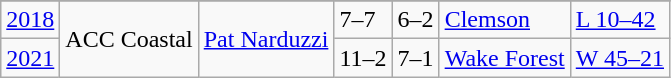<table class="wikitable">
<tr>
</tr>
<tr>
<td><a href='#'>2018</a></td>
<td rowspan="2">ACC Coastal</td>
<td rowspan="2"><a href='#'>Pat Narduzzi</a></td>
<td>7–7</td>
<td>6–2</td>
<td><a href='#'>Clemson</a></td>
<td><a href='#'>L 10–42</a></td>
</tr>
<tr>
<td><a href='#'>2021</a></td>
<td>11–2</td>
<td>7–1</td>
<td><a href='#'>Wake Forest</a></td>
<td><a href='#'>W 45–21</a></td>
</tr>
</table>
